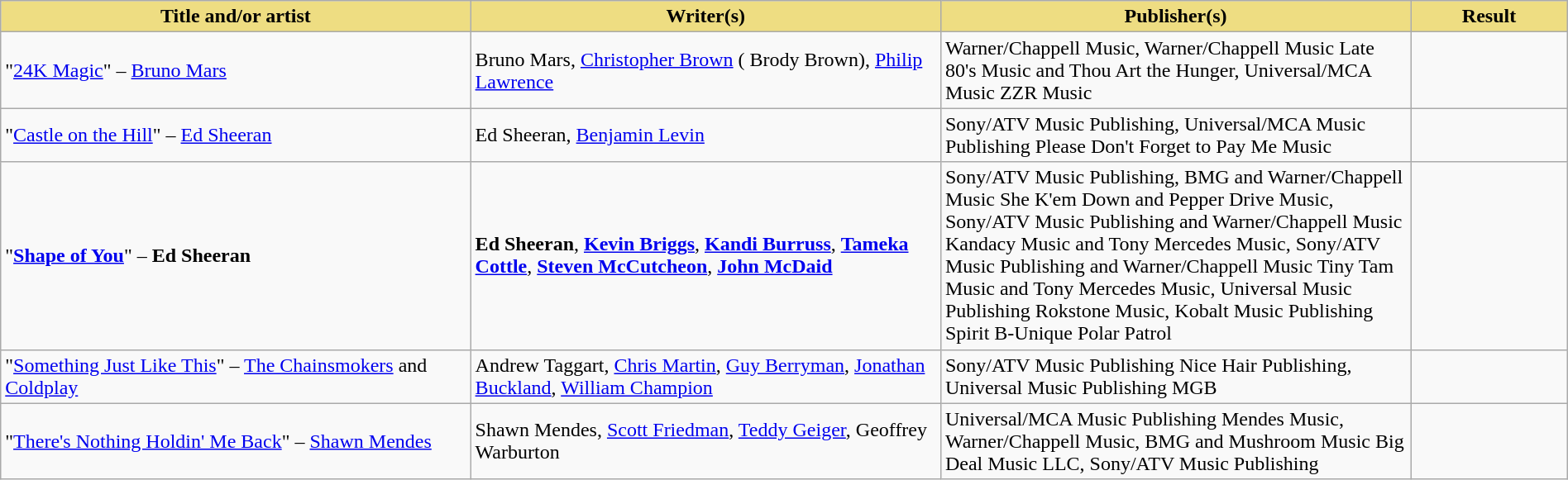<table class="wikitable" width=100%>
<tr>
<th style="width:30%;background:#EEDD82;">Title and/or artist</th>
<th style="width:30%;background:#EEDD82;">Writer(s)</th>
<th style="width:30%;background:#EEDD82;">Publisher(s)</th>
<th style="width:10%;background:#EEDD82;">Result</th>
</tr>
<tr>
<td>"<a href='#'>24K Magic</a>" – <a href='#'>Bruno Mars</a></td>
<td>Bruno Mars, <a href='#'>Christopher Brown</a> ( Brody Brown), <a href='#'>Philip Lawrence</a></td>
<td>Warner/Chappell Music, Warner/Chappell Music  Late 80's Music and Thou Art the Hunger, Universal/MCA Music  ZZR Music</td>
<td></td>
</tr>
<tr>
<td>"<a href='#'>Castle on the Hill</a>" – <a href='#'>Ed Sheeran</a></td>
<td>Ed Sheeran, <a href='#'>Benjamin Levin</a></td>
<td>Sony/ATV Music Publishing, Universal/MCA Music Publishing  Please Don't Forget to Pay Me Music</td>
<td></td>
</tr>
<tr>
<td>"<strong><a href='#'>Shape of You</a></strong>" – <strong>Ed Sheeran</strong></td>
<td><strong>Ed Sheeran</strong>, <strong><a href='#'>Kevin Briggs</a></strong>, <strong><a href='#'>Kandi Burruss</a></strong>, <strong><a href='#'>Tameka Cottle</a></strong>, <strong><a href='#'>Steven McCutcheon</a></strong>, <strong><a href='#'>John McDaid</a></strong></td>
<td>Sony/ATV Music Publishing, BMG and Warner/Chappell Music  She K'em Down and Pepper Drive Music, Sony/ATV Music Publishing and Warner/Chappell Music  Kandacy Music and Tony Mercedes Music, Sony/ATV Music Publishing and Warner/Chappell Music  Tiny Tam Music and Tony Mercedes Music, Universal Music Publishing  Rokstone Music, Kobalt Music Publishing  Spirit B-Unique Polar Patrol</td>
<td></td>
</tr>
<tr>
<td>"<a href='#'>Something Just Like This</a>" – <a href='#'>The Chainsmokers</a> and <a href='#'>Coldplay</a></td>
<td>Andrew Taggart, <a href='#'>Chris Martin</a>, <a href='#'>Guy Berryman</a>, <a href='#'>Jonathan Buckland</a>, <a href='#'>William Champion</a></td>
<td>Sony/ATV Music Publishing  Nice Hair Publishing, Universal Music Publishing MGB</td>
<td></td>
</tr>
<tr>
<td>"<a href='#'>There's Nothing Holdin' Me Back</a>" – <a href='#'>Shawn Mendes</a></td>
<td>Shawn Mendes, <a href='#'>Scott Friedman</a>, <a href='#'>Teddy Geiger</a>, Geoffrey Warburton</td>
<td>Universal/MCA Music Publishing  Mendes Music, Warner/Chappell Music, BMG and Mushroom Music  Big Deal Music LLC, Sony/ATV Music Publishing</td>
<td></td>
</tr>
</table>
